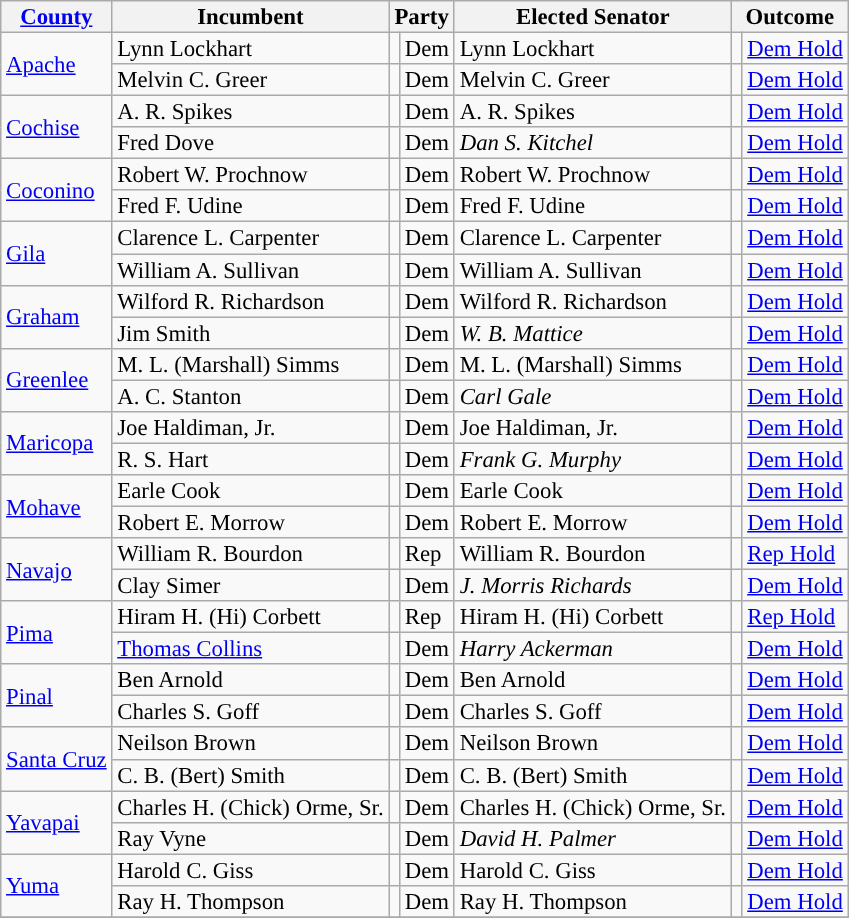<table class="sortable wikitable" style="font-size:95%;line-height:14px;">
<tr>
<th><a href='#'>County</a></th>
<th>Incumbent</th>
<th colspan="2">Party</th>
<th>Elected Senator</th>
<th colspan="2">Outcome</th>
</tr>
<tr>
<td rowspan="2"><a href='#'>Apache</a></td>
<td>Lynn Lockhart</td>
<td style="background:"></td>
<td>Dem</td>
<td>Lynn Lockhart</td>
<td style="background:"></td>
<td><a href='#'>Dem Hold</a></td>
</tr>
<tr>
<td>Melvin C. Greer</td>
<td style="background:"></td>
<td>Dem</td>
<td>Melvin C. Greer</td>
<td style="background:"></td>
<td><a href='#'>Dem Hold</a></td>
</tr>
<tr>
<td rowspan="2"><a href='#'>Cochise</a></td>
<td>A. R. Spikes</td>
<td style="background:"></td>
<td>Dem</td>
<td>A. R. Spikes</td>
<td style="background:"></td>
<td><a href='#'>Dem Hold</a></td>
</tr>
<tr>
<td>Fred Dove</td>
<td style="background:"></td>
<td>Dem</td>
<td><em>Dan S. Kitchel</em></td>
<td style="background:"></td>
<td><a href='#'>Dem Hold</a></td>
</tr>
<tr>
<td rowspan="2"><a href='#'>Coconino</a></td>
<td>Robert W. Prochnow</td>
<td style="background:"></td>
<td>Dem</td>
<td>Robert W. Prochnow</td>
<td style="background:"></td>
<td><a href='#'>Dem Hold</a></td>
</tr>
<tr>
<td>Fred F. Udine</td>
<td style="background:"></td>
<td>Dem</td>
<td>Fred F. Udine</td>
<td style="background:"></td>
<td><a href='#'>Dem Hold</a></td>
</tr>
<tr>
<td rowspan="2"><a href='#'>Gila</a></td>
<td>Clarence L. Carpenter</td>
<td style="background:"></td>
<td>Dem</td>
<td>Clarence L. Carpenter</td>
<td style="background:"></td>
<td><a href='#'>Dem Hold</a></td>
</tr>
<tr>
<td>William A. Sullivan</td>
<td style="background:"></td>
<td>Dem</td>
<td>William A. Sullivan</td>
<td style="background:"></td>
<td><a href='#'>Dem Hold</a></td>
</tr>
<tr>
<td rowspan="2"><a href='#'>Graham</a></td>
<td>Wilford R. Richardson</td>
<td style="background:"></td>
<td>Dem</td>
<td>Wilford R. Richardson</td>
<td style="background:"></td>
<td><a href='#'>Dem Hold</a></td>
</tr>
<tr>
<td>Jim Smith</td>
<td style="background:"></td>
<td>Dem</td>
<td><em>W. B. Mattice</em></td>
<td style="background:"></td>
<td><a href='#'>Dem Hold</a></td>
</tr>
<tr>
<td rowspan="2"><a href='#'>Greenlee</a></td>
<td>M. L. (Marshall) Simms</td>
<td style="background:"></td>
<td>Dem</td>
<td>M. L. (Marshall) Simms</td>
<td style="background:"></td>
<td><a href='#'>Dem Hold</a></td>
</tr>
<tr>
<td>A. C. Stanton</td>
<td style="background:"></td>
<td>Dem</td>
<td><em>Carl Gale</em></td>
<td style="background:"></td>
<td><a href='#'>Dem Hold</a></td>
</tr>
<tr>
<td rowspan="2"><a href='#'>Maricopa</a></td>
<td>Joe Haldiman, Jr.</td>
<td style="background:"></td>
<td>Dem</td>
<td>Joe Haldiman, Jr.</td>
<td style="background:"></td>
<td><a href='#'>Dem Hold</a></td>
</tr>
<tr>
<td>R. S. Hart</td>
<td style="background:"></td>
<td>Dem</td>
<td><em>Frank G. Murphy</em></td>
<td style="background:"></td>
<td><a href='#'>Dem Hold</a></td>
</tr>
<tr>
<td rowspan="2"><a href='#'>Mohave</a></td>
<td>Earle Cook</td>
<td style="background:"></td>
<td>Dem</td>
<td>Earle Cook</td>
<td style="background:"></td>
<td><a href='#'>Dem Hold</a></td>
</tr>
<tr>
<td>Robert E. Morrow</td>
<td style="background:"></td>
<td>Dem</td>
<td>Robert E. Morrow</td>
<td style="background:"></td>
<td><a href='#'>Dem Hold</a></td>
</tr>
<tr>
<td rowspan="2"><a href='#'>Navajo</a></td>
<td>William R. Bourdon</td>
<td style="background:"></td>
<td>Rep</td>
<td>William R. Bourdon</td>
<td style="background:"></td>
<td><a href='#'>Rep Hold</a></td>
</tr>
<tr>
<td>Clay Simer</td>
<td style="background:"></td>
<td>Dem</td>
<td><em>J. Morris Richards</em></td>
<td style="background:"></td>
<td><a href='#'>Dem Hold</a></td>
</tr>
<tr>
<td rowspan="2"><a href='#'>Pima</a></td>
<td>Hiram H. (Hi) Corbett</td>
<td style="background:"></td>
<td>Rep</td>
<td>Hiram H. (Hi) Corbett</td>
<td style="background:"></td>
<td><a href='#'>Rep Hold</a></td>
</tr>
<tr>
<td><a href='#'>Thomas Collins</a></td>
<td style="background:"></td>
<td>Dem</td>
<td><em>Harry Ackerman</em></td>
<td style="background:"></td>
<td><a href='#'>Dem Hold</a></td>
</tr>
<tr>
<td rowspan="2"><a href='#'>Pinal</a></td>
<td>Ben Arnold</td>
<td style="background:"></td>
<td>Dem</td>
<td>Ben Arnold</td>
<td style="background:"></td>
<td><a href='#'>Dem Hold</a></td>
</tr>
<tr>
<td>Charles S. Goff</td>
<td style="background:"></td>
<td>Dem</td>
<td>Charles S. Goff</td>
<td style="background:"></td>
<td><a href='#'>Dem Hold</a></td>
</tr>
<tr>
<td rowspan="2"><a href='#'>Santa Cruz</a></td>
<td>Neilson Brown</td>
<td style="background:"></td>
<td>Dem</td>
<td>Neilson Brown</td>
<td style="background:"></td>
<td><a href='#'>Dem Hold</a></td>
</tr>
<tr>
<td>C. B. (Bert) Smith</td>
<td style="background:"></td>
<td>Dem</td>
<td>C. B. (Bert) Smith</td>
<td style="background:"></td>
<td><a href='#'>Dem Hold</a></td>
</tr>
<tr>
<td rowspan="2"><a href='#'>Yavapai</a></td>
<td>Charles H. (Chick) Orme, Sr.</td>
<td style="background:"></td>
<td>Dem</td>
<td>Charles H. (Chick) Orme, Sr.</td>
<td style="background:"></td>
<td><a href='#'>Dem Hold</a></td>
</tr>
<tr>
<td>Ray Vyne</td>
<td style="background:"></td>
<td>Dem</td>
<td><em>David H. Palmer</em></td>
<td style="background:"></td>
<td><a href='#'>Dem Hold</a></td>
</tr>
<tr>
<td rowspan="2"><a href='#'>Yuma</a></td>
<td>Harold C. Giss</td>
<td style="background:"></td>
<td>Dem</td>
<td>Harold C. Giss</td>
<td style="background:"></td>
<td><a href='#'>Dem Hold</a></td>
</tr>
<tr>
<td>Ray H. Thompson</td>
<td style="background:"></td>
<td>Dem</td>
<td>Ray H. Thompson</td>
<td style="background:"></td>
<td><a href='#'>Dem Hold</a></td>
</tr>
<tr>
</tr>
</table>
